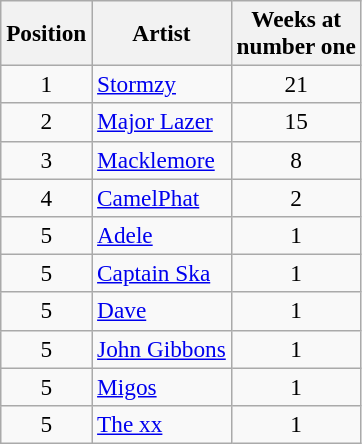<table class="wikitable sortable plainrowheaders" style="font-size:97%;">
<tr>
<th scope=col>Position</th>
<th scope=col>Artist</th>
<th scope=col>Weeks at<br>number one</th>
</tr>
<tr>
<td align=center>1</td>
<td><a href='#'>Stormzy</a></td>
<td align=center>21</td>
</tr>
<tr>
<td align=center>2</td>
<td><a href='#'>Major Lazer</a></td>
<td align=center>15</td>
</tr>
<tr>
<td align=center>3</td>
<td><a href='#'>Macklemore</a></td>
<td align=center>8</td>
</tr>
<tr>
<td align=center>4</td>
<td><a href='#'>CamelPhat</a></td>
<td align=center>2</td>
</tr>
<tr>
<td align=center>5</td>
<td><a href='#'>Adele</a></td>
<td align=center>1</td>
</tr>
<tr>
<td align=center>5</td>
<td><a href='#'>Captain Ska</a></td>
<td align=center>1</td>
</tr>
<tr>
<td align=center>5</td>
<td><a href='#'>Dave</a></td>
<td align=center>1</td>
</tr>
<tr>
<td align=center>5</td>
<td><a href='#'>John Gibbons</a></td>
<td align=center>1</td>
</tr>
<tr>
<td align=center>5</td>
<td><a href='#'>Migos</a></td>
<td align=center>1</td>
</tr>
<tr>
<td align=center>5</td>
<td><a href='#'>The xx</a></td>
<td align=center>1</td>
</tr>
</table>
